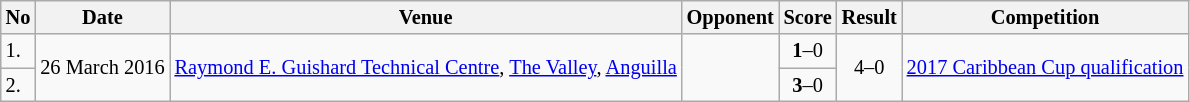<table class="wikitable" style="font-size:85%;">
<tr>
<th>No</th>
<th>Date</th>
<th>Venue</th>
<th>Opponent</th>
<th>Score</th>
<th>Result</th>
<th>Competition</th>
</tr>
<tr>
<td>1.</td>
<td rowspan="2">26 March 2016</td>
<td rowspan="2"><a href='#'>Raymond E. Guishard Technical Centre</a>, <a href='#'>The Valley</a>, <a href='#'>Anguilla</a></td>
<td rowspan="2"></td>
<td align=center><strong>1</strong>–0</td>
<td rowspan="2" style="text-align:center">4–0</td>
<td rowspan="2"><a href='#'>2017 Caribbean Cup qualification</a></td>
</tr>
<tr>
<td>2.</td>
<td align=center><strong>3</strong>–0</td>
</tr>
</table>
